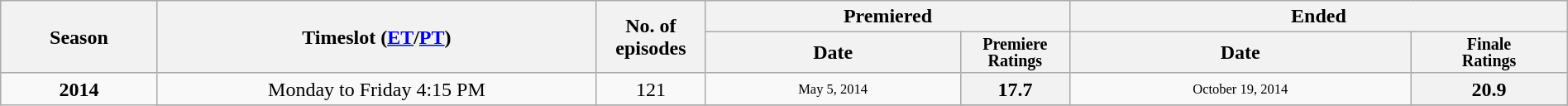<table class="wikitable plainrowheaders" style="text-align:center; width:100%;">
<tr>
<th scope="col" style="width:10%;" rowspan="2">Season</th>
<th scope="col" style="width:28%;" rowspan="2">Timeslot (<a href='#'>ET</a>/<a href='#'>PT</a>)</th>
<th scope="col" style="width:7%;" rowspan="2">No. of<br>episodes</th>
<th scope="col" colspan=2>Premiered</th>
<th scope="col" colspan=2>Ended</th>
</tr>
<tr>
<th scope="col">Date</th>
<th scope="col" span style="width:7%; font-size:smaller; line-height:100%;">Premiere<br>Ratings</th>
<th scope="col">Date</th>
<th scope="col" span style="width:10%; font-size:smaller; line-height:100%;">Finale<br>Ratings</th>
</tr>
<tr>
<th rowspan=2 style="background:#F9F9F9;text-align:center"><strong>2014</strong></th>
<td>Monday to Friday 4:15 PM</td>
<td>121</td>
<td style="font-size:11px;line-height:110%">May 5, 2014</td>
<th>17.7</th>
<td style="font-size:11px;line-height:110%">October 19, 2014</td>
<th>20.9</th>
</tr>
<tr>
</tr>
</table>
